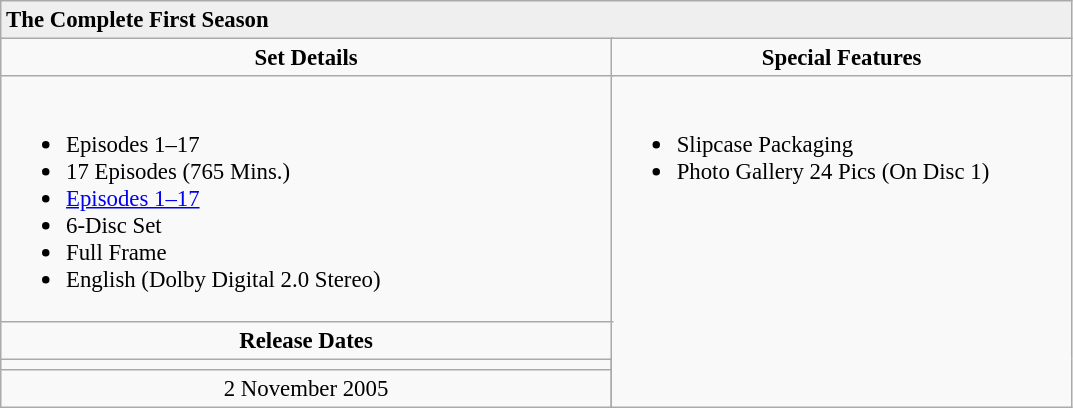<table class="wikitable" style="font-size: 95%;">
<tr style="background:#EFEFEF">
<td colspan="5"><strong>The Complete First Season</strong></td>
</tr>
<tr>
<td align="center" width="350" colspan="3"><strong>Set Details</strong></td>
<td width="250" align="center"><strong>Special Features</strong></td>
</tr>
<tr valign="top">
<td colspan="3" align="left" width="400"><br><ul><li>Episodes 1–17</li><li>17 Episodes (765 Mins.)</li><li><a href='#'>Episodes 1–17</a></li><li>6-Disc Set</li><li>Full Frame</li><li>English (Dolby Digital 2.0 Stereo)</li></ul></td>
<td rowspan="4" align="left" width="300"><br><ul><li>Slipcase Packaging</li><li>Photo Gallery 24 Pics (On Disc 1)</li></ul></td>
</tr>
<tr>
<td colspan="3" align="center"><strong>Release Dates</strong></td>
</tr>
<tr>
<td align="center"></td>
</tr>
<tr>
<td align="center">2 November 2005</td>
</tr>
</table>
